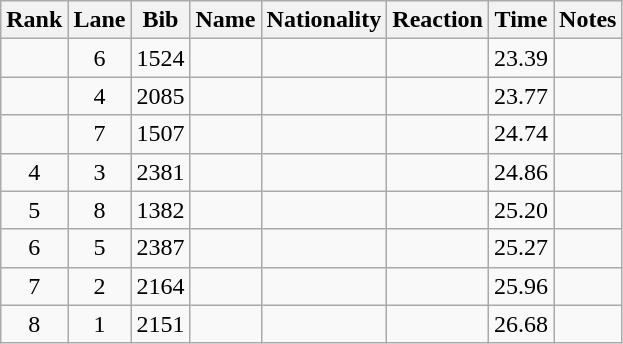<table class="wikitable sortable" style="text-align:center">
<tr>
<th>Rank</th>
<th>Lane</th>
<th>Bib</th>
<th>Name</th>
<th>Nationality</th>
<th>Reaction</th>
<th>Time</th>
<th>Notes</th>
</tr>
<tr>
<td></td>
<td>6</td>
<td>1524</td>
<td align=left></td>
<td align=left></td>
<td></td>
<td>23.39</td>
<td></td>
</tr>
<tr>
<td></td>
<td>4</td>
<td>2085</td>
<td align=left></td>
<td align=left></td>
<td></td>
<td>23.77</td>
<td></td>
</tr>
<tr>
<td></td>
<td>7</td>
<td>1507</td>
<td align=left></td>
<td align=left></td>
<td></td>
<td>24.74</td>
<td></td>
</tr>
<tr>
<td>4</td>
<td>3</td>
<td>2381</td>
<td align=left></td>
<td align=left></td>
<td></td>
<td>24.86</td>
<td></td>
</tr>
<tr>
<td>5</td>
<td>8</td>
<td>1382</td>
<td align=left></td>
<td align=left></td>
<td></td>
<td>25.20</td>
<td></td>
</tr>
<tr>
<td>6</td>
<td>5</td>
<td>2387</td>
<td align=left></td>
<td align=left></td>
<td></td>
<td>25.27</td>
<td></td>
</tr>
<tr>
<td>7</td>
<td>2</td>
<td>2164</td>
<td align=left></td>
<td align=left></td>
<td></td>
<td>25.96</td>
<td></td>
</tr>
<tr>
<td>8</td>
<td>1</td>
<td>2151</td>
<td align=left></td>
<td align=left></td>
<td></td>
<td>26.68</td>
<td></td>
</tr>
</table>
